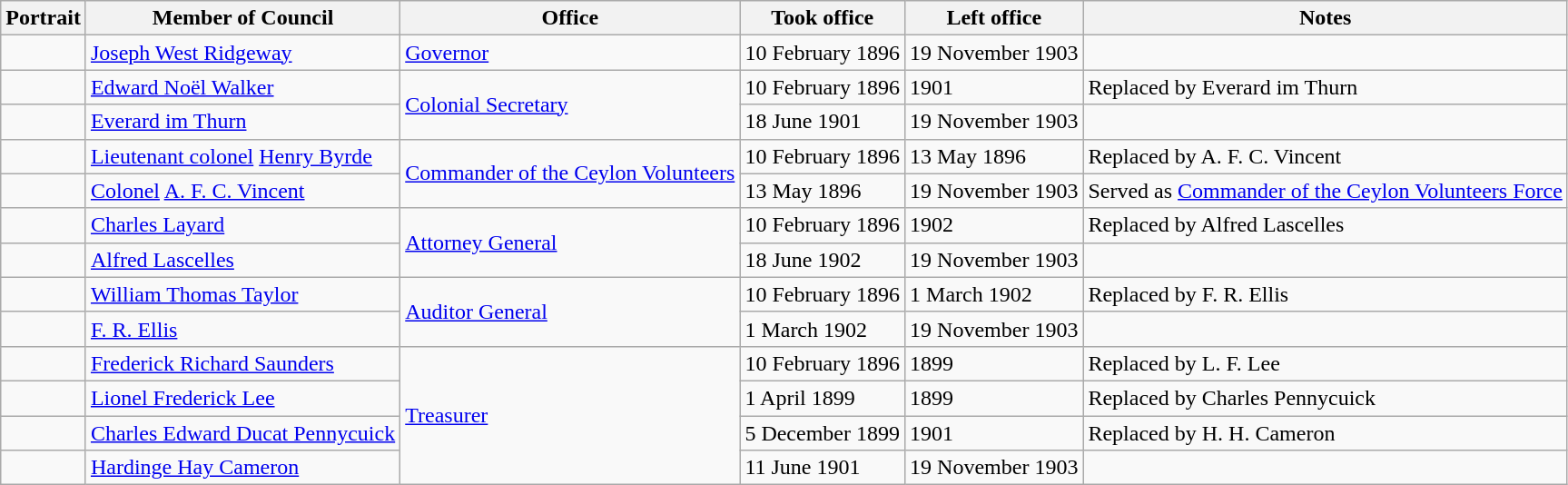<table class="wikitable sortable" text-align:center">
<tr>
<th>Portrait</th>
<th>Member of Council</th>
<th>Office</th>
<th>Took office</th>
<th>Left office</th>
<th>Notes</th>
</tr>
<tr>
<td></td>
<td><a href='#'>Joseph West Ridgeway</a></td>
<td><a href='#'>Governor</a></td>
<td>10 February 1896</td>
<td>19 November 1903</td>
<td></td>
</tr>
<tr>
<td></td>
<td><a href='#'>Edward Noël Walker</a></td>
<td rowspan=2><a href='#'>Colonial Secretary</a></td>
<td>10 February 1896</td>
<td>1901</td>
<td>Replaced by Everard im Thurn</td>
</tr>
<tr>
<td></td>
<td><a href='#'>Everard im Thurn</a></td>
<td>18 June 1901</td>
<td>19 November 1903</td>
<td></td>
</tr>
<tr>
<td></td>
<td><a href='#'>Lieutenant colonel</a> <a href='#'>Henry Byrde</a></td>
<td rowspan=2><a href='#'>Commander of the Ceylon Volunteers</a></td>
<td>10 February 1896</td>
<td>13 May 1896</td>
<td>Replaced by A. F. C. Vincent</td>
</tr>
<tr>
<td></td>
<td><a href='#'>Colonel</a> <a href='#'>A. F. C. Vincent</a></td>
<td>13 May 1896</td>
<td>19 November 1903</td>
<td>Served as <a href='#'>Commander of the Ceylon Volunteers Force</a></td>
</tr>
<tr>
<td></td>
<td><a href='#'>Charles Layard</a></td>
<td rowspan=2><a href='#'>Attorney General</a></td>
<td>10 February 1896</td>
<td>1902</td>
<td>Replaced by Alfred Lascelles</td>
</tr>
<tr>
<td></td>
<td><a href='#'>Alfred Lascelles</a></td>
<td>18 June 1902</td>
<td>19 November 1903</td>
<td></td>
</tr>
<tr>
<td></td>
<td><a href='#'>William Thomas Taylor</a></td>
<td rowspan=2><a href='#'>Auditor General</a></td>
<td>10 February 1896</td>
<td>1 March 1902</td>
<td>Replaced by F. R. Ellis</td>
</tr>
<tr>
<td></td>
<td><a href='#'>F. R. Ellis</a></td>
<td>1 March 1902</td>
<td>19 November 1903</td>
<td></td>
</tr>
<tr>
<td></td>
<td><a href='#'>Frederick Richard Saunders</a></td>
<td rowspan=4><a href='#'>Treasurer</a></td>
<td>10 February 1896</td>
<td>1899</td>
<td>Replaced by L. F. Lee</td>
</tr>
<tr>
<td></td>
<td><a href='#'>Lionel Frederick Lee</a></td>
<td>1 April 1899</td>
<td>1899</td>
<td>Replaced by Charles Pennycuick</td>
</tr>
<tr>
<td></td>
<td><a href='#'>Charles Edward Ducat Pennycuick</a></td>
<td>5 December 1899</td>
<td>1901</td>
<td>Replaced by H. H. Cameron</td>
</tr>
<tr>
<td></td>
<td><a href='#'>Hardinge Hay Cameron</a></td>
<td>11 June 1901</td>
<td>19 November 1903</td>
<td></td>
</tr>
</table>
